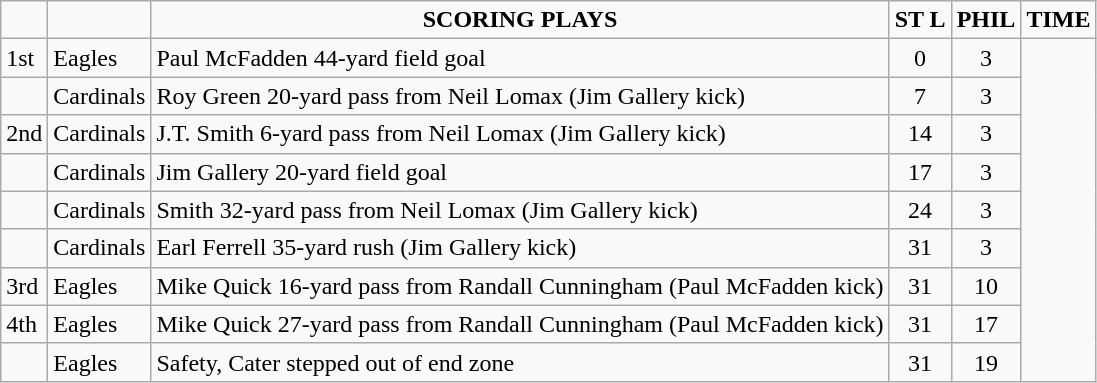<table class="wikitable">
<tr align="center">
<td></td>
<td></td>
<td><strong>SCORING PLAYS</strong></td>
<td><strong>ST L </strong></td>
<td><strong>PHIL</strong></td>
<td><strong>TIME</strong></td>
</tr>
<tr align="left">
<td>1st</td>
<td>Eagles</td>
<td>Paul McFadden 44-yard field goal</td>
<td - align="center">0</td>
<td - align="center">3</td>
</tr>
<tr align="left">
<td></td>
<td>Cardinals</td>
<td>Roy Green 20-yard pass from Neil Lomax (Jim Gallery kick)</td>
<td - align="center">7</td>
<td - align="center">3</td>
</tr>
<tr align="left">
<td>2nd</td>
<td>Cardinals</td>
<td>J.T. Smith 6-yard pass from Neil Lomax (Jim Gallery kick)</td>
<td - align="center">14</td>
<td - align="center">3</td>
</tr>
<tr align="left">
<td></td>
<td>Cardinals</td>
<td>Jim Gallery 20-yard field goal</td>
<td - align="center">17</td>
<td - align="center">3</td>
</tr>
<tr align="left">
<td></td>
<td>Cardinals</td>
<td>Smith 32-yard pass from Neil Lomax (Jim Gallery kick)</td>
<td - align="center">24</td>
<td - align="center">3</td>
</tr>
<tr align="left">
<td></td>
<td>Cardinals</td>
<td>Earl Ferrell 35-yard rush (Jim Gallery kick)</td>
<td - align="center">31</td>
<td - align="center">3</td>
</tr>
<tr align="left">
<td>3rd</td>
<td>Eagles</td>
<td>Mike Quick 16-yard pass from Randall Cunningham (Paul McFadden kick)</td>
<td - align="center">31</td>
<td - align="center">10</td>
</tr>
<tr align="left">
<td>4th</td>
<td>Eagles</td>
<td>Mike Quick 27-yard pass from Randall Cunningham (Paul McFadden kick)</td>
<td - align="center">31</td>
<td - align="center">17</td>
</tr>
<tr align="left">
<td></td>
<td>Eagles</td>
<td>Safety, Cater stepped out of end zone</td>
<td - align="center">31</td>
<td - align="center">19</td>
</tr>
</table>
